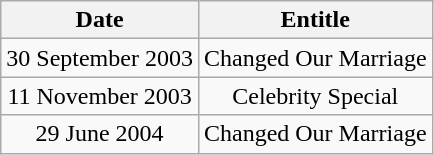<table class="wikitable sortable" style="text-align:center;">
<tr>
<th>Date</th>
<th>Entitle</th>
</tr>
<tr>
<td>30 September 2003</td>
<td>Changed Our Marriage</td>
</tr>
<tr>
<td>11 November 2003</td>
<td>Celebrity Special</td>
</tr>
<tr>
<td>29 June 2004</td>
<td>Changed Our Marriage</td>
</tr>
</table>
